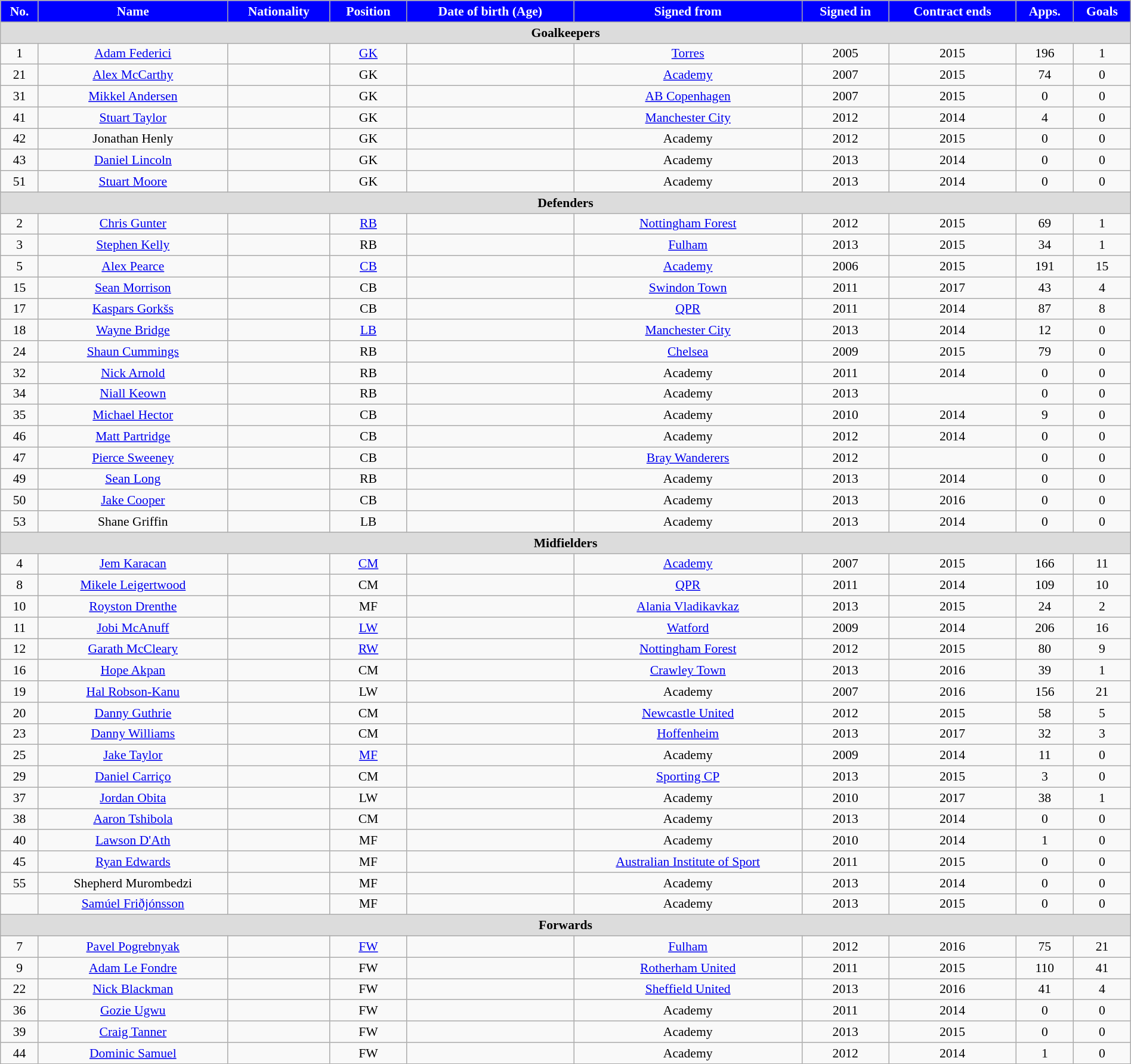<table class="wikitable" style="text-align:center; font-size:90%; width:100%">
<tr>
<th style="background:#00f; color:white; text-align:center;">No.</th>
<th style="background:#00f; color:white; text-align:center;">Name</th>
<th style="background:#00f; color:white; text-align:center;">Nationality</th>
<th style="background:#00f; color:white; text-align:center;">Position</th>
<th style="background:#00f; color:white; text-align:center;">Date of birth (Age)</th>
<th style="background:#00f; color:white; text-align:center;">Signed from</th>
<th style="background:#00f; color:white; text-align:center;">Signed in</th>
<th style="background:#00f; color:white; text-align:center;">Contract ends</th>
<th style="background:#00f; color:white; text-align:center;">Apps.</th>
<th style="background:#00f; color:white; text-align:center;">Goals</th>
</tr>
<tr>
<th colspan="11"  style="background:#dcdcdc; text-align:center;">Goalkeepers</th>
</tr>
<tr>
<td>1</td>
<td><a href='#'>Adam Federici</a></td>
<td></td>
<td><a href='#'>GK</a></td>
<td></td>
<td><a href='#'>Torres</a></td>
<td>2005</td>
<td>2015</td>
<td>196</td>
<td>1</td>
</tr>
<tr>
<td>21</td>
<td><a href='#'>Alex McCarthy</a></td>
<td></td>
<td>GK</td>
<td></td>
<td><a href='#'>Academy</a></td>
<td>2007</td>
<td>2015</td>
<td>74</td>
<td>0</td>
</tr>
<tr>
<td>31</td>
<td><a href='#'>Mikkel Andersen</a></td>
<td></td>
<td>GK</td>
<td></td>
<td><a href='#'>AB Copenhagen</a></td>
<td>2007</td>
<td>2015</td>
<td>0</td>
<td>0</td>
</tr>
<tr>
<td>41</td>
<td><a href='#'>Stuart Taylor</a></td>
<td></td>
<td>GK</td>
<td></td>
<td><a href='#'>Manchester City</a></td>
<td>2012</td>
<td>2014</td>
<td>4</td>
<td>0</td>
</tr>
<tr>
<td>42</td>
<td>Jonathan Henly</td>
<td></td>
<td>GK</td>
<td></td>
<td>Academy</td>
<td>2012</td>
<td>2015</td>
<td>0</td>
<td>0</td>
</tr>
<tr>
<td>43</td>
<td><a href='#'>Daniel Lincoln</a></td>
<td></td>
<td>GK</td>
<td></td>
<td>Academy</td>
<td>2013</td>
<td>2014</td>
<td>0</td>
<td>0</td>
</tr>
<tr>
<td>51</td>
<td><a href='#'>Stuart Moore</a></td>
<td></td>
<td>GK</td>
<td></td>
<td>Academy</td>
<td>2013</td>
<td>2014</td>
<td>0</td>
<td>0</td>
</tr>
<tr>
<th colspan="11"  style="background:#dcdcdc; text-align:center;">Defenders</th>
</tr>
<tr>
<td>2</td>
<td><a href='#'>Chris Gunter</a></td>
<td></td>
<td><a href='#'>RB</a></td>
<td></td>
<td><a href='#'>Nottingham Forest</a></td>
<td>2012</td>
<td>2015</td>
<td>69</td>
<td>1</td>
</tr>
<tr>
<td>3</td>
<td><a href='#'>Stephen Kelly</a></td>
<td></td>
<td>RB</td>
<td></td>
<td><a href='#'>Fulham</a></td>
<td>2013</td>
<td>2015</td>
<td>34</td>
<td>1</td>
</tr>
<tr>
<td>5</td>
<td><a href='#'>Alex Pearce</a></td>
<td></td>
<td><a href='#'>CB</a></td>
<td></td>
<td><a href='#'>Academy</a></td>
<td>2006</td>
<td>2015</td>
<td>191</td>
<td>15</td>
</tr>
<tr>
<td>15</td>
<td><a href='#'>Sean Morrison</a></td>
<td></td>
<td>CB</td>
<td></td>
<td><a href='#'>Swindon Town</a></td>
<td>2011</td>
<td>2017</td>
<td>43</td>
<td>4</td>
</tr>
<tr>
<td>17</td>
<td><a href='#'>Kaspars Gorkšs</a></td>
<td></td>
<td>CB</td>
<td></td>
<td><a href='#'>QPR</a></td>
<td>2011</td>
<td>2014</td>
<td>87</td>
<td>8</td>
</tr>
<tr>
<td>18</td>
<td><a href='#'>Wayne Bridge</a></td>
<td></td>
<td><a href='#'>LB</a></td>
<td></td>
<td><a href='#'>Manchester City</a></td>
<td>2013</td>
<td>2014</td>
<td>12</td>
<td>0</td>
</tr>
<tr>
<td>24</td>
<td><a href='#'>Shaun Cummings</a></td>
<td></td>
<td>RB</td>
<td></td>
<td><a href='#'>Chelsea</a></td>
<td>2009</td>
<td>2015</td>
<td>79</td>
<td>0</td>
</tr>
<tr>
<td>32</td>
<td><a href='#'>Nick Arnold</a></td>
<td></td>
<td>RB</td>
<td></td>
<td>Academy</td>
<td>2011</td>
<td>2014</td>
<td>0</td>
<td>0</td>
</tr>
<tr>
<td>34</td>
<td><a href='#'>Niall Keown</a></td>
<td></td>
<td>RB</td>
<td></td>
<td>Academy</td>
<td>2013</td>
<td></td>
<td>0</td>
<td>0</td>
</tr>
<tr>
<td>35</td>
<td><a href='#'>Michael Hector</a></td>
<td></td>
<td>CB</td>
<td></td>
<td>Academy</td>
<td>2010</td>
<td>2014</td>
<td>9</td>
<td>0</td>
</tr>
<tr>
<td>46</td>
<td><a href='#'>Matt Partridge</a></td>
<td></td>
<td>CB</td>
<td></td>
<td>Academy</td>
<td>2012</td>
<td>2014</td>
<td>0</td>
<td>0</td>
</tr>
<tr>
<td>47</td>
<td><a href='#'>Pierce Sweeney</a></td>
<td></td>
<td>CB</td>
<td></td>
<td><a href='#'>Bray Wanderers</a></td>
<td>2012</td>
<td></td>
<td>0</td>
<td>0</td>
</tr>
<tr>
<td>49</td>
<td><a href='#'>Sean Long</a></td>
<td></td>
<td>RB</td>
<td></td>
<td>Academy</td>
<td>2013</td>
<td>2014</td>
<td>0</td>
<td>0</td>
</tr>
<tr>
<td>50</td>
<td><a href='#'>Jake Cooper</a></td>
<td></td>
<td>CB</td>
<td></td>
<td>Academy</td>
<td>2013</td>
<td>2016</td>
<td>0</td>
<td>0</td>
</tr>
<tr>
<td>53</td>
<td>Shane Griffin</td>
<td></td>
<td>LB</td>
<td></td>
<td>Academy</td>
<td>2013</td>
<td>2014</td>
<td>0</td>
<td>0</td>
</tr>
<tr>
<th colspan="11"  style="background:#dcdcdc; text-align:center;">Midfielders</th>
</tr>
<tr>
<td>4</td>
<td><a href='#'>Jem Karacan</a></td>
<td></td>
<td><a href='#'>CM</a></td>
<td></td>
<td><a href='#'>Academy</a></td>
<td>2007</td>
<td>2015</td>
<td>166</td>
<td>11</td>
</tr>
<tr>
<td>8</td>
<td><a href='#'>Mikele Leigertwood</a></td>
<td></td>
<td>CM</td>
<td></td>
<td><a href='#'>QPR</a></td>
<td>2011</td>
<td>2014</td>
<td>109</td>
<td>10</td>
</tr>
<tr>
<td>10</td>
<td><a href='#'>Royston Drenthe</a></td>
<td></td>
<td>MF</td>
<td></td>
<td><a href='#'>Alania Vladikavkaz</a></td>
<td>2013</td>
<td>2015</td>
<td>24</td>
<td>2</td>
</tr>
<tr>
<td>11</td>
<td><a href='#'>Jobi McAnuff</a></td>
<td></td>
<td><a href='#'>LW</a></td>
<td></td>
<td><a href='#'>Watford</a></td>
<td>2009</td>
<td>2014</td>
<td>206</td>
<td>16</td>
</tr>
<tr>
<td>12</td>
<td><a href='#'>Garath McCleary</a></td>
<td></td>
<td><a href='#'>RW</a></td>
<td></td>
<td><a href='#'>Nottingham Forest</a></td>
<td>2012</td>
<td>2015</td>
<td>80</td>
<td>9</td>
</tr>
<tr>
<td>16</td>
<td><a href='#'>Hope Akpan</a></td>
<td></td>
<td>CM</td>
<td></td>
<td><a href='#'>Crawley Town</a></td>
<td>2013</td>
<td>2016</td>
<td>39</td>
<td>1</td>
</tr>
<tr>
<td>19</td>
<td><a href='#'>Hal Robson-Kanu</a></td>
<td></td>
<td>LW</td>
<td></td>
<td>Academy</td>
<td>2007</td>
<td>2016</td>
<td>156</td>
<td>21</td>
</tr>
<tr>
<td>20</td>
<td><a href='#'>Danny Guthrie</a></td>
<td></td>
<td>CM</td>
<td></td>
<td><a href='#'>Newcastle United</a></td>
<td>2012</td>
<td>2015</td>
<td>58</td>
<td>5</td>
</tr>
<tr>
<td>23</td>
<td><a href='#'>Danny Williams</a></td>
<td></td>
<td>CM</td>
<td></td>
<td><a href='#'>Hoffenheim</a></td>
<td>2013</td>
<td>2017</td>
<td>32</td>
<td>3</td>
</tr>
<tr>
<td>25</td>
<td><a href='#'>Jake Taylor</a></td>
<td></td>
<td><a href='#'>MF</a></td>
<td></td>
<td>Academy</td>
<td>2009</td>
<td>2014</td>
<td>11</td>
<td>0</td>
</tr>
<tr>
<td>29</td>
<td><a href='#'>Daniel Carriço</a></td>
<td></td>
<td>CM</td>
<td></td>
<td><a href='#'>Sporting CP</a></td>
<td>2013</td>
<td>2015</td>
<td>3</td>
<td>0</td>
</tr>
<tr>
<td>37</td>
<td><a href='#'>Jordan Obita</a></td>
<td></td>
<td>LW</td>
<td></td>
<td>Academy</td>
<td>2010</td>
<td>2017</td>
<td>38</td>
<td>1</td>
</tr>
<tr>
<td>38</td>
<td><a href='#'>Aaron Tshibola</a></td>
<td></td>
<td>CM</td>
<td></td>
<td>Academy</td>
<td>2013</td>
<td>2014</td>
<td>0</td>
<td>0</td>
</tr>
<tr>
<td>40</td>
<td><a href='#'>Lawson D'Ath</a></td>
<td></td>
<td>MF</td>
<td></td>
<td>Academy</td>
<td>2010</td>
<td>2014</td>
<td>1</td>
<td>0</td>
</tr>
<tr>
<td>45</td>
<td><a href='#'>Ryan Edwards</a></td>
<td></td>
<td>MF</td>
<td></td>
<td><a href='#'>Australian Institute of Sport</a></td>
<td>2011</td>
<td>2015</td>
<td>0</td>
<td>0</td>
</tr>
<tr>
<td>55</td>
<td>Shepherd Murombedzi</td>
<td></td>
<td>MF</td>
<td></td>
<td>Academy</td>
<td>2013</td>
<td>2014</td>
<td>0</td>
<td>0</td>
</tr>
<tr>
<td></td>
<td><a href='#'>Samúel Friðjónsson</a></td>
<td></td>
<td>MF</td>
<td></td>
<td>Academy</td>
<td>2013</td>
<td>2015</td>
<td>0</td>
<td>0</td>
</tr>
<tr>
<th colspan="11"  style="background:#dcdcdc; text-align:center;">Forwards</th>
</tr>
<tr>
<td>7</td>
<td><a href='#'>Pavel Pogrebnyak</a></td>
<td></td>
<td><a href='#'>FW</a></td>
<td></td>
<td><a href='#'>Fulham</a></td>
<td>2012</td>
<td>2016</td>
<td>75</td>
<td>21</td>
</tr>
<tr>
<td>9</td>
<td><a href='#'>Adam Le Fondre</a></td>
<td></td>
<td>FW</td>
<td></td>
<td><a href='#'>Rotherham United</a></td>
<td>2011</td>
<td>2015</td>
<td>110</td>
<td>41</td>
</tr>
<tr>
<td>22</td>
<td><a href='#'>Nick Blackman</a></td>
<td></td>
<td>FW</td>
<td></td>
<td><a href='#'>Sheffield United</a></td>
<td>2013</td>
<td>2016</td>
<td>41</td>
<td>4</td>
</tr>
<tr>
<td>36</td>
<td><a href='#'>Gozie Ugwu</a></td>
<td></td>
<td>FW</td>
<td></td>
<td>Academy</td>
<td>2011</td>
<td>2014</td>
<td>0</td>
<td>0</td>
</tr>
<tr>
<td>39</td>
<td><a href='#'>Craig Tanner</a></td>
<td></td>
<td>FW</td>
<td></td>
<td>Academy</td>
<td>2013</td>
<td>2015</td>
<td>0</td>
<td>0</td>
</tr>
<tr>
<td>44</td>
<td><a href='#'>Dominic Samuel</a></td>
<td></td>
<td>FW</td>
<td></td>
<td>Academy</td>
<td>2012</td>
<td>2014</td>
<td>1</td>
<td>0</td>
</tr>
</table>
